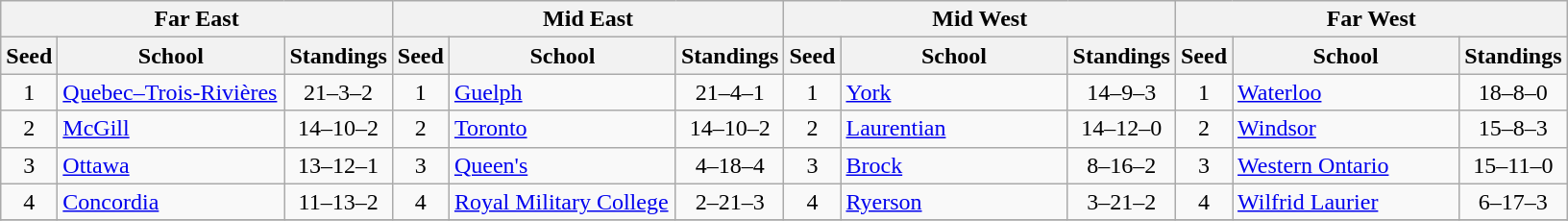<table class="wikitable">
<tr>
<th colspan=3>Far East</th>
<th colspan=3>Mid East</th>
<th colspan=3>Mid West</th>
<th colspan=3>Far West</th>
</tr>
<tr>
<th>Seed</th>
<th style="width:150px">School</th>
<th>Standings</th>
<th>Seed</th>
<th style="width:150px">School</th>
<th>Standings</th>
<th>Seed</th>
<th style="width:150px">School</th>
<th>Standings</th>
<th>Seed</th>
<th style="width:150px">School</th>
<th>Standings</th>
</tr>
<tr>
<td align=center>1</td>
<td><a href='#'>Quebec–Trois-Rivières</a></td>
<td align=center>21–3–2</td>
<td align=center>1</td>
<td><a href='#'>Guelph</a></td>
<td align=center>21–4–1</td>
<td align=center>1</td>
<td><a href='#'>York</a></td>
<td align=center>14–9–3</td>
<td align=center>1</td>
<td><a href='#'>Waterloo</a></td>
<td align=center>18–8–0</td>
</tr>
<tr>
<td align=center>2</td>
<td><a href='#'>McGill</a></td>
<td align=center>14–10–2</td>
<td align=center>2</td>
<td><a href='#'>Toronto</a></td>
<td align=center>14–10–2</td>
<td align=center>2</td>
<td><a href='#'>Laurentian</a></td>
<td align=center>14–12–0</td>
<td align=center>2</td>
<td><a href='#'>Windsor</a></td>
<td align=center>15–8–3</td>
</tr>
<tr>
<td align=center>3</td>
<td><a href='#'>Ottawa</a></td>
<td align=center>13–12–1</td>
<td align=center>3</td>
<td><a href='#'>Queen's</a></td>
<td align=center>4–18–4</td>
<td align=center>3</td>
<td><a href='#'>Brock</a></td>
<td align=center>8–16–2</td>
<td align=center>3</td>
<td><a href='#'>Western Ontario</a></td>
<td align=center>15–11–0</td>
</tr>
<tr>
<td align=center>4</td>
<td><a href='#'>Concordia</a></td>
<td align=center>11–13–2</td>
<td align=center>4</td>
<td><a href='#'>Royal Military College</a></td>
<td align=center>2–21–3</td>
<td align=center>4</td>
<td><a href='#'>Ryerson</a></td>
<td align=center>3–21–2</td>
<td align=center>4</td>
<td><a href='#'>Wilfrid Laurier</a></td>
<td align=center>6–17–3</td>
</tr>
<tr>
</tr>
</table>
